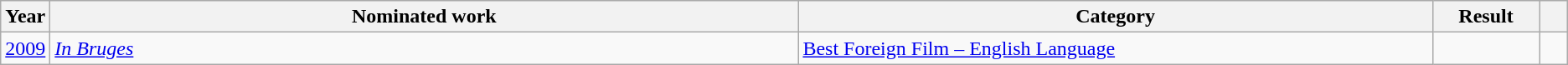<table class="wikitable">
<tr>
<th scope="col" style="width:1em;">Year</th>
<th scope="col" style="width:39em;">Nominated work</th>
<th scope="col" style="width:33em;">Category</th>
<th scope="col" style="width:5em;">Result</th>
<th scope="col" style="width:1em;"></th>
</tr>
<tr>
<td><a href='#'>2009</a></td>
<td><em><a href='#'>In Bruges</a></em></td>
<td><a href='#'>Best Foreign Film – English Language</a></td>
<td></td>
<td style="text-align:center;"></td>
</tr>
</table>
